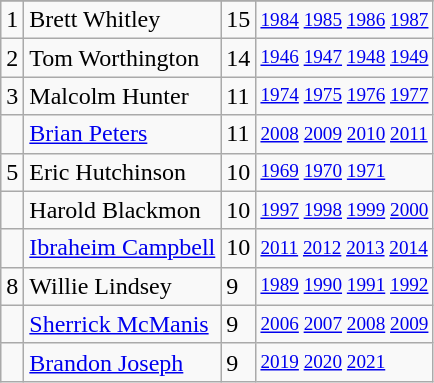<table class="wikitable">
<tr>
</tr>
<tr>
<td>1</td>
<td>Brett Whitley</td>
<td>15</td>
<td style="font-size:80%;"><a href='#'>1984</a> <a href='#'>1985</a> <a href='#'>1986</a> <a href='#'>1987</a></td>
</tr>
<tr>
<td>2</td>
<td>Tom Worthington</td>
<td>14</td>
<td style="font-size:80%;"><a href='#'>1946</a> <a href='#'>1947</a> <a href='#'>1948</a> <a href='#'>1949</a></td>
</tr>
<tr>
<td>3</td>
<td>Malcolm Hunter</td>
<td>11</td>
<td style="font-size:80%;"><a href='#'>1974</a> <a href='#'>1975</a> <a href='#'>1976</a> <a href='#'>1977</a></td>
</tr>
<tr>
<td></td>
<td><a href='#'>Brian Peters</a></td>
<td>11</td>
<td style="font-size:80%;"><a href='#'>2008</a> <a href='#'>2009</a> <a href='#'>2010</a> <a href='#'>2011</a></td>
</tr>
<tr>
<td>5</td>
<td>Eric Hutchinson</td>
<td>10</td>
<td style="font-size:80%;"><a href='#'>1969</a> <a href='#'>1970</a> <a href='#'>1971</a></td>
</tr>
<tr>
<td></td>
<td>Harold Blackmon</td>
<td>10</td>
<td style="font-size:80%;"><a href='#'>1997</a> <a href='#'>1998</a> <a href='#'>1999</a> <a href='#'>2000</a></td>
</tr>
<tr>
<td></td>
<td><a href='#'>Ibraheim Campbell</a></td>
<td>10</td>
<td style="font-size:80%;"><a href='#'>2011</a> <a href='#'>2012</a> <a href='#'>2013</a> <a href='#'>2014</a></td>
</tr>
<tr>
<td>8</td>
<td>Willie Lindsey</td>
<td>9</td>
<td style="font-size:80%;"><a href='#'>1989</a> <a href='#'>1990</a> <a href='#'>1991</a> <a href='#'>1992</a></td>
</tr>
<tr>
<td></td>
<td><a href='#'>Sherrick McManis</a></td>
<td>9</td>
<td style="font-size:80%;"><a href='#'>2006</a> <a href='#'>2007</a> <a href='#'>2008</a> <a href='#'>2009</a></td>
</tr>
<tr>
<td></td>
<td><a href='#'>Brandon Joseph</a></td>
<td>9</td>
<td style="font-size:80%;"><a href='#'>2019</a> <a href='#'>2020</a> <a href='#'>2021</a></td>
</tr>
</table>
